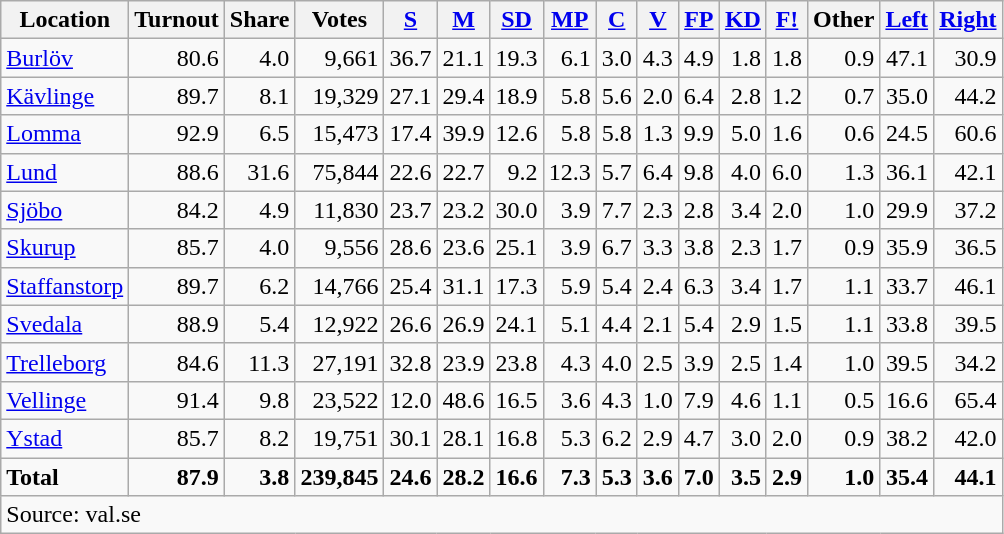<table class="wikitable sortable" style=text-align:right>
<tr>
<th>Location</th>
<th>Turnout</th>
<th>Share</th>
<th>Votes</th>
<th><a href='#'>S</a></th>
<th><a href='#'>M</a></th>
<th><a href='#'>SD</a></th>
<th><a href='#'>MP</a></th>
<th><a href='#'>C</a></th>
<th><a href='#'>V</a></th>
<th><a href='#'>FP</a></th>
<th><a href='#'>KD</a></th>
<th><a href='#'>F!</a></th>
<th>Other</th>
<th><a href='#'>Left</a></th>
<th><a href='#'>Right</a></th>
</tr>
<tr>
<td align=left><a href='#'>Burlöv</a></td>
<td>80.6</td>
<td>4.0</td>
<td>9,661</td>
<td>36.7</td>
<td>21.1</td>
<td>19.3</td>
<td>6.1</td>
<td>3.0</td>
<td>4.3</td>
<td>4.9</td>
<td>1.8</td>
<td>1.8</td>
<td>0.9</td>
<td>47.1</td>
<td>30.9</td>
</tr>
<tr>
<td align=left><a href='#'>Kävlinge</a></td>
<td>89.7</td>
<td>8.1</td>
<td>19,329</td>
<td>27.1</td>
<td>29.4</td>
<td>18.9</td>
<td>5.8</td>
<td>5.6</td>
<td>2.0</td>
<td>6.4</td>
<td>2.8</td>
<td>1.2</td>
<td>0.7</td>
<td>35.0</td>
<td>44.2</td>
</tr>
<tr>
<td align=left><a href='#'>Lomma</a></td>
<td>92.9</td>
<td>6.5</td>
<td>15,473</td>
<td>17.4</td>
<td>39.9</td>
<td>12.6</td>
<td>5.8</td>
<td>5.8</td>
<td>1.3</td>
<td>9.9</td>
<td>5.0</td>
<td>1.6</td>
<td>0.6</td>
<td>24.5</td>
<td>60.6</td>
</tr>
<tr>
<td align=left><a href='#'>Lund</a></td>
<td>88.6</td>
<td>31.6</td>
<td>75,844</td>
<td>22.6</td>
<td>22.7</td>
<td>9.2</td>
<td>12.3</td>
<td>5.7</td>
<td>6.4</td>
<td>9.8</td>
<td>4.0</td>
<td>6.0</td>
<td>1.3</td>
<td>36.1</td>
<td>42.1</td>
</tr>
<tr>
<td align=left><a href='#'>Sjöbo</a></td>
<td>84.2</td>
<td>4.9</td>
<td>11,830</td>
<td>23.7</td>
<td>23.2</td>
<td>30.0</td>
<td>3.9</td>
<td>7.7</td>
<td>2.3</td>
<td>2.8</td>
<td>3.4</td>
<td>2.0</td>
<td>1.0</td>
<td>29.9</td>
<td>37.2</td>
</tr>
<tr>
<td align=left><a href='#'>Skurup</a></td>
<td>85.7</td>
<td>4.0</td>
<td>9,556</td>
<td>28.6</td>
<td>23.6</td>
<td>25.1</td>
<td>3.9</td>
<td>6.7</td>
<td>3.3</td>
<td>3.8</td>
<td>2.3</td>
<td>1.7</td>
<td>0.9</td>
<td>35.9</td>
<td>36.5</td>
</tr>
<tr>
<td align=left><a href='#'>Staffanstorp</a></td>
<td>89.7</td>
<td>6.2</td>
<td>14,766</td>
<td>25.4</td>
<td>31.1</td>
<td>17.3</td>
<td>5.9</td>
<td>5.4</td>
<td>2.4</td>
<td>6.3</td>
<td>3.4</td>
<td>1.7</td>
<td>1.1</td>
<td>33.7</td>
<td>46.1</td>
</tr>
<tr>
<td align=left><a href='#'>Svedala</a></td>
<td>88.9</td>
<td>5.4</td>
<td>12,922</td>
<td>26.6</td>
<td>26.9</td>
<td>24.1</td>
<td>5.1</td>
<td>4.4</td>
<td>2.1</td>
<td>5.4</td>
<td>2.9</td>
<td>1.5</td>
<td>1.1</td>
<td>33.8</td>
<td>39.5</td>
</tr>
<tr>
<td align=left><a href='#'>Trelleborg</a></td>
<td>84.6</td>
<td>11.3</td>
<td>27,191</td>
<td>32.8</td>
<td>23.9</td>
<td>23.8</td>
<td>4.3</td>
<td>4.0</td>
<td>2.5</td>
<td>3.9</td>
<td>2.5</td>
<td>1.4</td>
<td>1.0</td>
<td>39.5</td>
<td>34.2</td>
</tr>
<tr>
<td align=left><a href='#'>Vellinge</a></td>
<td>91.4</td>
<td>9.8</td>
<td>23,522</td>
<td>12.0</td>
<td>48.6</td>
<td>16.5</td>
<td>3.6</td>
<td>4.3</td>
<td>1.0</td>
<td>7.9</td>
<td>4.6</td>
<td>1.1</td>
<td>0.5</td>
<td>16.6</td>
<td>65.4</td>
</tr>
<tr>
<td align=left><a href='#'>Ystad</a></td>
<td>85.7</td>
<td>8.2</td>
<td>19,751</td>
<td>30.1</td>
<td>28.1</td>
<td>16.8</td>
<td>5.3</td>
<td>6.2</td>
<td>2.9</td>
<td>4.7</td>
<td>3.0</td>
<td>2.0</td>
<td>0.9</td>
<td>38.2</td>
<td>42.0</td>
</tr>
<tr>
<td align=left><strong>Total</strong></td>
<td><strong>87.9</strong></td>
<td><strong>3.8</strong></td>
<td><strong>239,845</strong></td>
<td><strong>24.6</strong></td>
<td><strong>28.2</strong></td>
<td><strong>16.6</strong></td>
<td><strong>7.3</strong></td>
<td><strong>5.3</strong></td>
<td><strong>3.6</strong></td>
<td><strong>7.0</strong></td>
<td><strong>3.5</strong></td>
<td><strong>2.9</strong></td>
<td><strong>1.0</strong></td>
<td><strong>35.4</strong></td>
<td><strong>44.1</strong></td>
</tr>
<tr>
<td align=left colspan=16>Source: val.se </td>
</tr>
</table>
